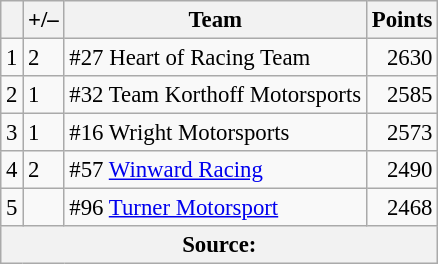<table class="wikitable" style="font-size: 95%;">
<tr>
<th scope="col"></th>
<th scope="col">+/–</th>
<th scope="col">Team</th>
<th scope="col">Points</th>
</tr>
<tr>
<td align=center>1</td>
<td align="left"> 2</td>
<td> #27 Heart of Racing Team</td>
<td align=right>2630</td>
</tr>
<tr>
<td align=center>2</td>
<td align="left"> 1</td>
<td> #32 Team Korthoff Motorsports</td>
<td align=right>2585</td>
</tr>
<tr>
<td align=center>3</td>
<td align="left"> 1</td>
<td> #16 Wright Motorsports</td>
<td align=right>2573</td>
</tr>
<tr>
<td align=center>4</td>
<td align="left"> 2</td>
<td> #57 <a href='#'>Winward Racing</a></td>
<td align=right>2490</td>
</tr>
<tr>
<td align=center>5</td>
<td align="left"></td>
<td> #96 <a href='#'>Turner Motorsport</a></td>
<td align=right>2468</td>
</tr>
<tr>
<th colspan=5>Source:</th>
</tr>
</table>
